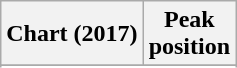<table class="wikitable sortable plainrowheaders" style="text-align:center">
<tr>
<th scope="col">Chart (2017)</th>
<th scope="col">Peak<br> position</th>
</tr>
<tr>
</tr>
<tr>
</tr>
<tr>
</tr>
<tr>
</tr>
<tr>
</tr>
<tr>
</tr>
<tr>
</tr>
<tr>
</tr>
<tr>
</tr>
<tr>
</tr>
<tr>
</tr>
<tr>
</tr>
<tr>
</tr>
<tr>
</tr>
<tr>
</tr>
<tr>
</tr>
<tr>
</tr>
<tr>
</tr>
<tr>
</tr>
<tr>
</tr>
<tr>
</tr>
<tr>
</tr>
</table>
